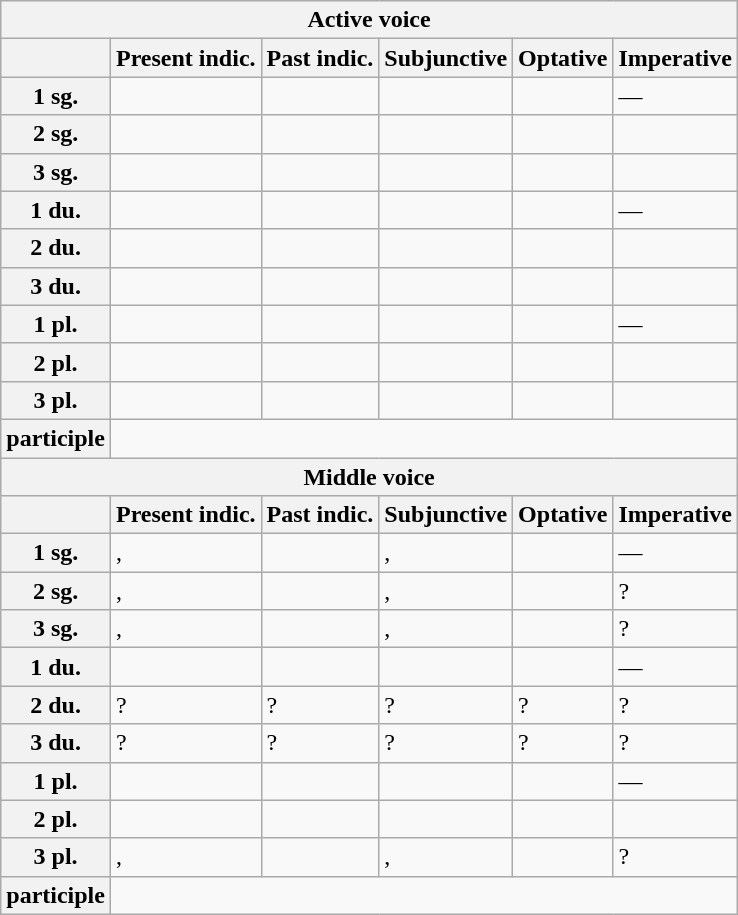<table class="wikitable">
<tr>
<th colspan="6">Active voice</th>
</tr>
<tr>
<th></th>
<th>Present indic.</th>
<th>Past indic.</th>
<th>Subjunctive</th>
<th>Optative</th>
<th>Imperative</th>
</tr>
<tr>
<th>1 sg.</th>
<td></td>
<td></td>
<td></td>
<td></td>
<td>—</td>
</tr>
<tr>
<th>2 sg.</th>
<td></td>
<td></td>
<td></td>
<td></td>
<td></td>
</tr>
<tr>
<th>3 sg.</th>
<td></td>
<td></td>
<td></td>
<td></td>
<td></td>
</tr>
<tr>
<th>1 du.</th>
<td></td>
<td></td>
<td></td>
<td></td>
<td>—</td>
</tr>
<tr>
<th>2 du.</th>
<td></td>
<td></td>
<td></td>
<td></td>
<td></td>
</tr>
<tr>
<th>3 du.</th>
<td></td>
<td></td>
<td></td>
<td></td>
<td></td>
</tr>
<tr>
<th>1 pl.</th>
<td></td>
<td></td>
<td></td>
<td></td>
<td>—</td>
</tr>
<tr>
<th>2 pl.</th>
<td></td>
<td></td>
<td></td>
<td></td>
<td></td>
</tr>
<tr>
<th>3 pl.</th>
<td></td>
<td></td>
<td></td>
<td></td>
<td></td>
</tr>
<tr>
<th>participle</th>
<td colspan="5"></td>
</tr>
<tr>
<th colspan="6">Middle voice</th>
</tr>
<tr>
<th></th>
<th>Present indic.</th>
<th>Past indic.</th>
<th>Subjunctive</th>
<th>Optative</th>
<th>Imperative</th>
</tr>
<tr>
<th>1 sg.</th>
<td>, </td>
<td></td>
<td>, </td>
<td></td>
<td>—</td>
</tr>
<tr>
<th>2 sg.</th>
<td>, </td>
<td></td>
<td>, </td>
<td></td>
<td>?</td>
</tr>
<tr>
<th>3 sg.</th>
<td>, </td>
<td></td>
<td>, </td>
<td></td>
<td>?</td>
</tr>
<tr>
<th>1 du.</th>
<td></td>
<td></td>
<td></td>
<td></td>
<td>—</td>
</tr>
<tr>
<th>2 du.</th>
<td>?</td>
<td>?</td>
<td>?</td>
<td>?</td>
<td>?</td>
</tr>
<tr>
<th>3 du.</th>
<td>?</td>
<td>?</td>
<td>?</td>
<td>?</td>
<td>?</td>
</tr>
<tr>
<th>1 pl.</th>
<td></td>
<td></td>
<td></td>
<td></td>
<td>—</td>
</tr>
<tr>
<th>2 pl.</th>
<td></td>
<td></td>
<td></td>
<td></td>
<td></td>
</tr>
<tr>
<th>3 pl.</th>
<td>, </td>
<td></td>
<td>, </td>
<td></td>
<td>?</td>
</tr>
<tr>
<th>participle</th>
<td colspan="5"></td>
</tr>
</table>
